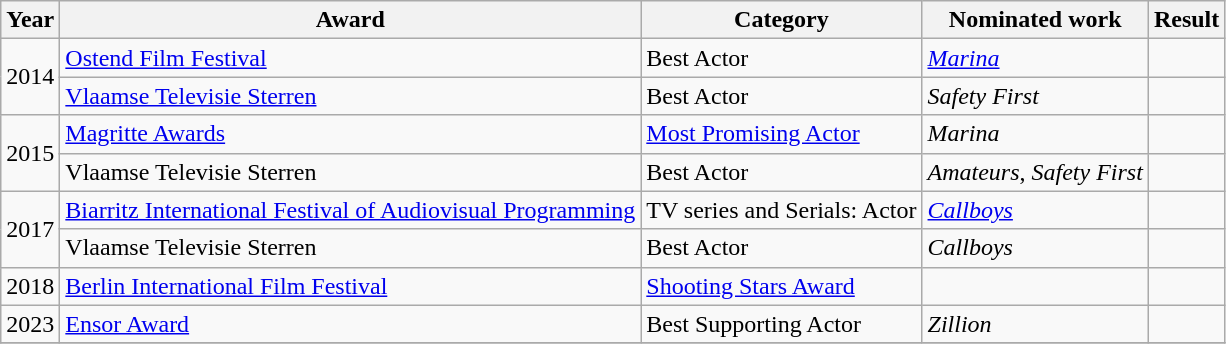<table class="wikitable">
<tr>
<th>Year</th>
<th>Award</th>
<th>Category</th>
<th>Nominated work</th>
<th>Result</th>
</tr>
<tr>
<td rowspan="2">2014</td>
<td><a href='#'>Ostend Film Festival</a></td>
<td>Best Actor</td>
<td><em><a href='#'>Marina</a></em></td>
<td></td>
</tr>
<tr>
<td><a href='#'>Vlaamse Televisie Sterren</a></td>
<td>Best Actor</td>
<td><em>Safety First</em></td>
<td></td>
</tr>
<tr>
<td rowspan="2">2015</td>
<td><a href='#'>Magritte Awards</a></td>
<td><a href='#'>Most Promising Actor</a></td>
<td><em>Marina</em></td>
<td></td>
</tr>
<tr>
<td>Vlaamse Televisie Sterren</td>
<td>Best Actor</td>
<td><em>Amateurs</em>, <em>Safety First</em></td>
<td></td>
</tr>
<tr>
<td rowspan="2">2017</td>
<td><a href='#'>Biarritz International Festival of Audiovisual Programming</a></td>
<td>TV series and Serials: Actor</td>
<td><em><a href='#'>Callboys</a></em></td>
<td></td>
</tr>
<tr>
<td>Vlaamse Televisie Sterren</td>
<td>Best Actor</td>
<td><em>Callboys</em></td>
<td></td>
</tr>
<tr>
<td>2018</td>
<td><a href='#'>Berlin International Film Festival</a></td>
<td><a href='#'>Shooting Stars Award</a></td>
<td></td>
<td></td>
</tr>
<tr>
<td>2023</td>
<td><a href='#'>Ensor Award</a></td>
<td>Best Supporting Actor</td>
<td><em>Zillion</em></td>
<td></td>
</tr>
<tr>
</tr>
</table>
